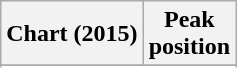<table class="wikitable sortable plainrowheaders" style="text-align:center">
<tr>
<th scope="col">Chart (2015)</th>
<th scope="col">Peak<br> position</th>
</tr>
<tr>
</tr>
<tr>
</tr>
<tr>
</tr>
</table>
